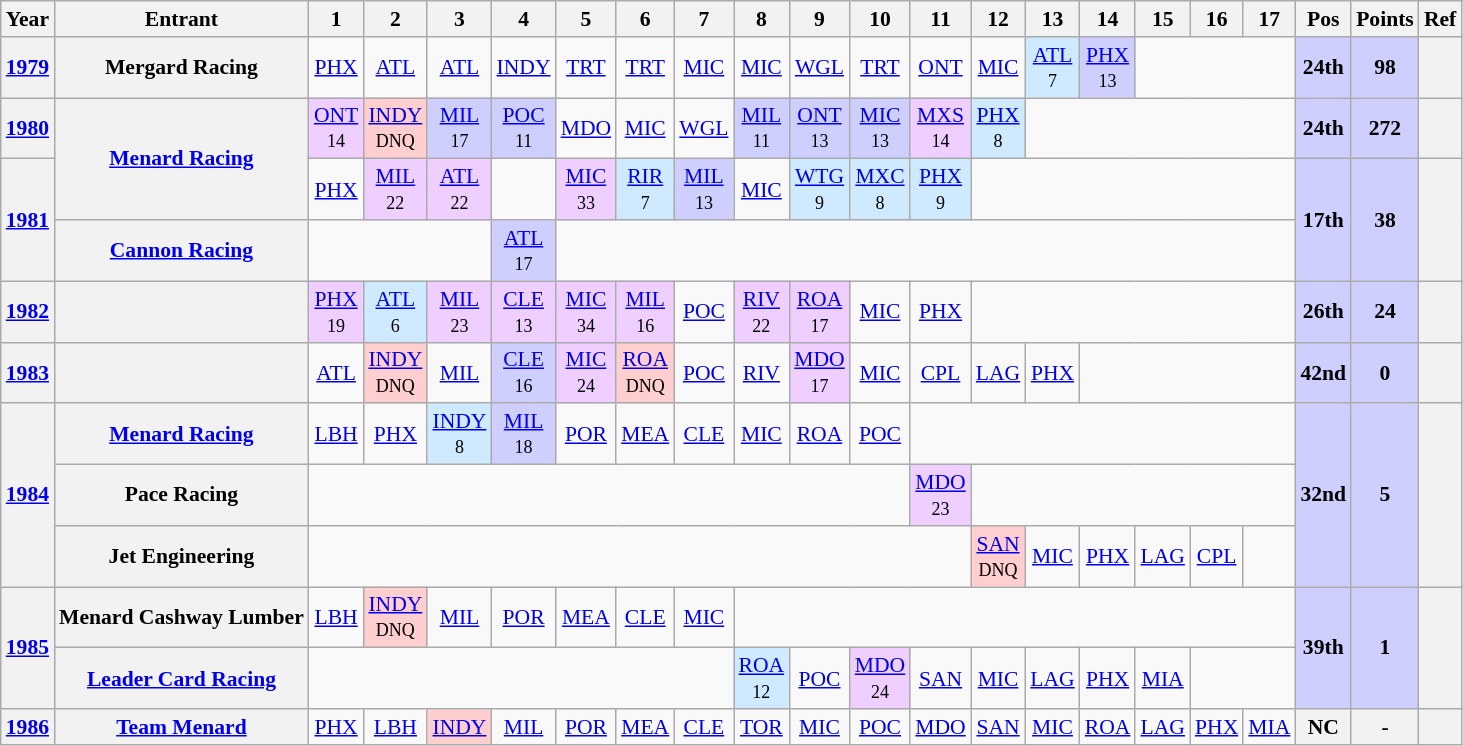<table class="wikitable" style="text-align:center; font-size:90%">
<tr>
<th>Year</th>
<th>Entrant</th>
<th>1</th>
<th>2</th>
<th>3</th>
<th>4</th>
<th>5</th>
<th>6</th>
<th>7</th>
<th>8</th>
<th>9</th>
<th>10</th>
<th>11</th>
<th>12</th>
<th>13</th>
<th>14</th>
<th>15</th>
<th>16</th>
<th>17</th>
<th>Pos</th>
<th>Points</th>
<th>Ref</th>
</tr>
<tr>
<th><a href='#'>1979</a></th>
<th>Mergard Racing</th>
<td><a href='#'>PHX</a></td>
<td><a href='#'>ATL</a></td>
<td><a href='#'>ATL</a></td>
<td><a href='#'>INDY</a></td>
<td><a href='#'>TRT</a></td>
<td><a href='#'>TRT</a></td>
<td><a href='#'>MIC</a></td>
<td><a href='#'>MIC</a></td>
<td><a href='#'>WGL</a></td>
<td><a href='#'>TRT</a></td>
<td><a href='#'>ONT</a></td>
<td><a href='#'>MIC</a></td>
<td style="background:#CFEAFF;"><a href='#'>ATL</a><br><small>7</small></td>
<td style="background:#CFCFFF;"><a href='#'>PHX</a><br><small>13</small></td>
<td colspan=3></td>
<th style="background:#CFCFFF;">24th</th>
<th style="background:#CFCFFF;">98</th>
<th></th>
</tr>
<tr>
<th><a href='#'>1980</a></th>
<th rowspan=2><a href='#'>Menard Racing</a></th>
<td style="background:#EFCFFF;"><a href='#'>ONT</a><br><small>14</small></td>
<td style="background:#ffcfcf;"><a href='#'>INDY</a><br><small>DNQ</small></td>
<td style="background:#cfcfff;"><a href='#'>MIL</a><br><small>17</small></td>
<td style="background:#cfcfff;"><a href='#'>POC</a><br><small>11</small></td>
<td><a href='#'>MDO</a></td>
<td><a href='#'>MIC</a></td>
<td><a href='#'>WGL</a></td>
<td style="background:#cfcfff;"><a href='#'>MIL</a><br><small>11</small></td>
<td style="background:#cfcfff;"><a href='#'>ONT</a><br><small>13</small></td>
<td style="background:#cfcfff;"><a href='#'>MIC</a><br><small>13</small></td>
<td style="background:#EFCFFF;"><a href='#'>MXS</a><br><small>14</small></td>
<td style="background:#CFEAFF;"><a href='#'>PHX</a><br><small>8</small></td>
<td colspan=5></td>
<th style="background:#CFCFFF;">24th</th>
<th style="background:#CFCFFF;">272</th>
<th></th>
</tr>
<tr>
<th rowspan=2><a href='#'>1981</a></th>
<td><a href='#'>PHX</a></td>
<td style="background:#efcfff;"><a href='#'>MIL</a><br><small>22</small></td>
<td style="background:#efcfff;"><a href='#'>ATL</a><br><small>22</small></td>
<td></td>
<td style="background:#efcfff;"><a href='#'>MIC</a><br><small>33</small></td>
<td style="background:#CFEAFF;"><a href='#'>RIR</a><br><small>7</small></td>
<td style="background:#CFCFFF;"><a href='#'>MIL</a><br><small>13</small></td>
<td><a href='#'>MIC</a></td>
<td style="background:#CFEAFF;"><a href='#'>WTG</a><br><small>9</small></td>
<td style="background:#CFEAFF;"><a href='#'>MXC</a><br><small>8</small></td>
<td style="background:#CFEAFF;"><a href='#'>PHX</a><br><small>9</small></td>
<td colspan=6></td>
<th rowspan=2 style="background:#CFCFFF;">17th</th>
<th rowspan=2 style="background:#CFCFFF;">38</th>
<th rowspan=2></th>
</tr>
<tr>
<th><a href='#'>Cannon Racing</a></th>
<td colspan=3></td>
<td style="background:#cfcfff;"><a href='#'>ATL</a><br><small>17</small></td>
<td colspan=13></td>
</tr>
<tr>
<th><a href='#'>1982</a></th>
<th></th>
<td style="background:#EFCFFF;"><a href='#'>PHX</a><br><small>19</small></td>
<td style="background:#CFEAFF;"><a href='#'>ATL</a><br><small>6</small></td>
<td style="background:#EFCFFF;"><a href='#'>MIL</a><br><small>23</small></td>
<td style="background:#EFCFFF;"><a href='#'>CLE</a><br><small>13</small></td>
<td style="background:#EFCFFF;"><a href='#'>MIC</a><br><small>34</small></td>
<td style="background:#EFCFFF;"><a href='#'>MIL</a><br><small>16</small></td>
<td><a href='#'>POC</a></td>
<td style="background:#EFCFFF;"><a href='#'>RIV</a><br><small>22</small></td>
<td style="background:#EFCFFF;"><a href='#'>ROA</a><br><small>17</small></td>
<td><a href='#'>MIC</a></td>
<td><a href='#'>PHX</a></td>
<td colspan=6></td>
<th style="background:#CFCFFF;">26th</th>
<th style="background:#CFCFFF;">24</th>
<th></th>
</tr>
<tr>
<th><a href='#'>1983</a></th>
<th></th>
<td><a href='#'>ATL</a></td>
<td style="background:#FFCFCF;"><a href='#'>INDY</a><br><small>DNQ</small></td>
<td><a href='#'>MIL</a></td>
<td style="background:#CFCFFF;"><a href='#'>CLE</a><br><small>16</small></td>
<td style="background:#EFCFFF;"><a href='#'>MIC</a><br><small>24</small></td>
<td style="background:#FFCFCF;"><a href='#'>ROA</a><br><small>DNQ</small></td>
<td><a href='#'>POC</a></td>
<td><a href='#'>RIV</a></td>
<td style="background:#EFCFFF;"><a href='#'>MDO</a><br><small>17</small></td>
<td><a href='#'>MIC</a></td>
<td><a href='#'>CPL</a></td>
<td><a href='#'>LAG</a></td>
<td><a href='#'>PHX</a></td>
<td colspan=4></td>
<th style="background:#CFCFFF;">42nd</th>
<th style="background:#CFCFFF;">0</th>
<th></th>
</tr>
<tr>
<th rowspan=3><a href='#'>1984</a></th>
<th><a href='#'>Menard Racing</a></th>
<td><a href='#'>LBH</a></td>
<td><a href='#'>PHX</a></td>
<td style="background:#CFEAFF;"><a href='#'>INDY</a><br><small>8</small></td>
<td style="background:#cfcfff;"><a href='#'>MIL</a><br><small>18</small></td>
<td><a href='#'>POR</a></td>
<td><a href='#'>MEA</a></td>
<td><a href='#'>CLE</a></td>
<td><a href='#'>MIC</a></td>
<td><a href='#'>ROA</a></td>
<td><a href='#'>POC</a></td>
<td colspan=7></td>
<th rowspan=3 style="background:#CFCFFF;">32nd</th>
<th rowspan=3 style="background:#CFCFFF;">5</th>
<th rowspan=3></th>
</tr>
<tr>
<th>Pace Racing</th>
<td colspan=10></td>
<td style="background:#efcfff;"><a href='#'>MDO</a><br><small>23</small></td>
<td colspan=6></td>
</tr>
<tr>
<th>Jet Engineering</th>
<td colspan=11></td>
<td style="background:#ffcfcf;"><a href='#'>SAN</a><br><small>DNQ</small></td>
<td><a href='#'>MIC</a></td>
<td><a href='#'>PHX</a></td>
<td><a href='#'>LAG</a></td>
<td><a href='#'>CPL</a></td>
<td></td>
</tr>
<tr>
<th rowspan=2><a href='#'>1985</a></th>
<th>Menard Cashway Lumber</th>
<td><a href='#'>LBH</a></td>
<td style="background:#ffcfcf;"><a href='#'>INDY</a><br><small>DNQ</small></td>
<td><a href='#'>MIL</a></td>
<td><a href='#'>POR</a></td>
<td><a href='#'>MEA</a></td>
<td><a href='#'>CLE</a></td>
<td><a href='#'>MIC</a></td>
<td colspan=10></td>
<th rowspan=2 style="background:#CFCFFF;">39th</th>
<th rowspan=2 style="background:#CFCFFF;">1</th>
<th rowspan=2></th>
</tr>
<tr>
<th><a href='#'>Leader Card Racing</a></th>
<td colspan=7></td>
<td style="background:#CFEAFF;"><a href='#'>ROA</a><br><small>12</small></td>
<td><a href='#'>POC</a></td>
<td style="background:#efcfff;"><a href='#'>MDO</a><br><small>24</small></td>
<td><a href='#'>SAN</a></td>
<td><a href='#'>MIC</a></td>
<td><a href='#'>LAG</a></td>
<td><a href='#'>PHX</a></td>
<td><a href='#'>MIA</a></td>
<td colspan=2></td>
</tr>
<tr>
<th><a href='#'>1986</a></th>
<th><a href='#'>Team Menard</a></th>
<td><a href='#'>PHX</a></td>
<td><a href='#'>LBH</a></td>
<td style="background:#ffcfcf;"><a href='#'>INDY</a><br></td>
<td><a href='#'>MIL</a></td>
<td><a href='#'>POR</a></td>
<td><a href='#'>MEA</a></td>
<td><a href='#'>CLE</a></td>
<td><a href='#'>TOR</a></td>
<td><a href='#'>MIC</a></td>
<td><a href='#'>POC</a></td>
<td><a href='#'>MDO</a></td>
<td><a href='#'>SAN</a></td>
<td><a href='#'>MIC</a></td>
<td><a href='#'>ROA</a></td>
<td><a href='#'>LAG</a></td>
<td><a href='#'>PHX</a></td>
<td><a href='#'>MIA</a></td>
<th>NC</th>
<th>-</th>
<th></th>
</tr>
</table>
